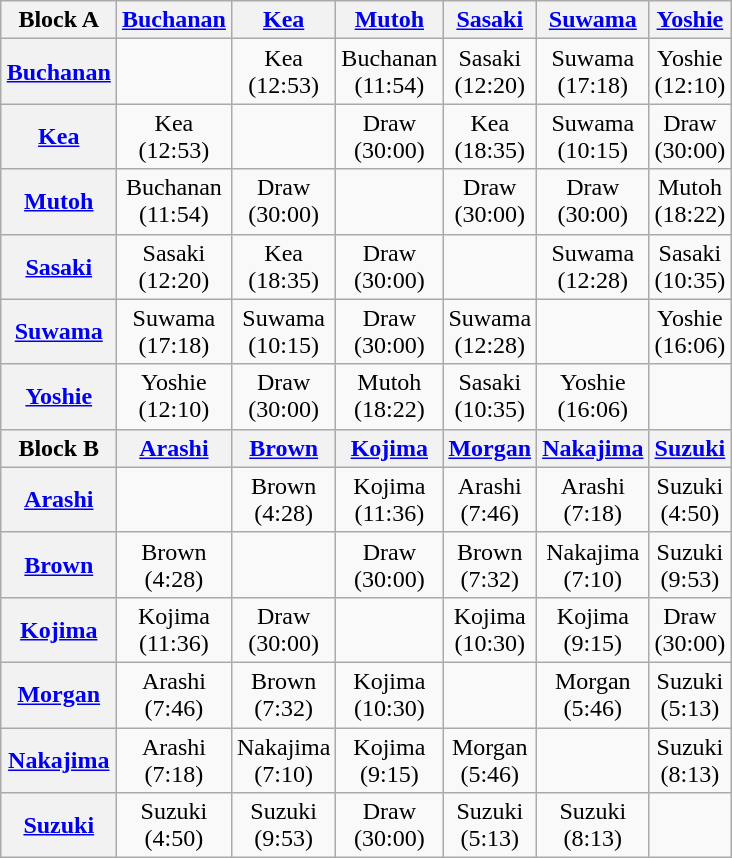<table class="wikitable" style="margin: 1em auto 1em auto;text-align:center">
<tr>
<th>Block A</th>
<th><a href='#'>Buchanan</a></th>
<th><a href='#'>Kea</a></th>
<th><a href='#'>Mutoh</a></th>
<th><a href='#'>Sasaki</a></th>
<th><a href='#'>Suwama</a></th>
<th><a href='#'>Yoshie</a></th>
</tr>
<tr>
<th><a href='#'>Buchanan</a></th>
<td></td>
<td>Kea<br>(12:53)</td>
<td>Buchanan<br>(11:54)</td>
<td>Sasaki<br>(12:20)</td>
<td>Suwama<br>(17:18)</td>
<td>Yoshie<br>(12:10)</td>
</tr>
<tr>
<th><a href='#'>Kea</a></th>
<td>Kea<br>(12:53)</td>
<td></td>
<td>Draw<br>(30:00)</td>
<td>Kea<br>(18:35)</td>
<td>Suwama<br>(10:15)</td>
<td>Draw<br>(30:00)</td>
</tr>
<tr>
<th><a href='#'>Mutoh</a></th>
<td>Buchanan<br>(11:54)</td>
<td>Draw<br>(30:00)</td>
<td></td>
<td>Draw<br>(30:00)</td>
<td>Draw<br>(30:00)</td>
<td>Mutoh<br>(18:22)</td>
</tr>
<tr>
<th><a href='#'>Sasaki</a></th>
<td>Sasaki<br>(12:20)</td>
<td>Kea<br>(18:35)</td>
<td>Draw<br>(30:00)</td>
<td></td>
<td>Suwama<br>(12:28)</td>
<td>Sasaki<br>(10:35)</td>
</tr>
<tr>
<th><a href='#'>Suwama</a></th>
<td>Suwama<br>(17:18)</td>
<td>Suwama<br>(10:15)</td>
<td>Draw<br>(30:00)</td>
<td>Suwama<br>(12:28)</td>
<td></td>
<td>Yoshie<br>(16:06)</td>
</tr>
<tr>
<th><a href='#'>Yoshie</a></th>
<td>Yoshie<br>(12:10)</td>
<td>Draw<br>(30:00)</td>
<td>Mutoh<br>(18:22)</td>
<td>Sasaki<br>(10:35)</td>
<td>Yoshie<br>(16:06)</td>
<td></td>
</tr>
<tr>
<th>Block B</th>
<th><a href='#'>Arashi</a></th>
<th><a href='#'>Brown</a></th>
<th><a href='#'>Kojima</a></th>
<th><a href='#'>Morgan</a></th>
<th><a href='#'>Nakajima</a></th>
<th><a href='#'>Suzuki</a></th>
</tr>
<tr>
<th><a href='#'>Arashi</a></th>
<td></td>
<td>Brown<br>(4:28)</td>
<td>Kojima<br>(11:36)</td>
<td>Arashi<br>(7:46)</td>
<td>Arashi<br>(7:18)</td>
<td>Suzuki<br>(4:50)</td>
</tr>
<tr>
<th><a href='#'>Brown</a></th>
<td>Brown<br>(4:28)</td>
<td></td>
<td>Draw<br>(30:00)</td>
<td>Brown<br>(7:32)</td>
<td>Nakajima<br>(7:10)</td>
<td>Suzuki<br>(9:53)</td>
</tr>
<tr>
<th><a href='#'>Kojima</a></th>
<td>Kojima<br>(11:36)</td>
<td>Draw<br>(30:00)</td>
<td></td>
<td>Kojima<br>(10:30)</td>
<td>Kojima<br>(9:15)</td>
<td>Draw<br>(30:00)</td>
</tr>
<tr>
<th><a href='#'>Morgan</a></th>
<td>Arashi<br>(7:46)</td>
<td>Brown<br>(7:32)</td>
<td>Kojima<br>(10:30)</td>
<td></td>
<td>Morgan<br>(5:46)</td>
<td>Suzuki<br>(5:13)</td>
</tr>
<tr>
<th><a href='#'>Nakajima</a></th>
<td>Arashi<br>(7:18)</td>
<td>Nakajima<br>(7:10)</td>
<td>Kojima<br>(9:15)</td>
<td>Morgan<br>(5:46)</td>
<td></td>
<td>Suzuki<br>(8:13)</td>
</tr>
<tr>
<th><a href='#'>Suzuki</a></th>
<td>Suzuki<br>(4:50)</td>
<td>Suzuki<br>(9:53)</td>
<td>Draw<br>(30:00)</td>
<td>Suzuki<br>(5:13)</td>
<td>Suzuki<br>(8:13)</td>
<td></td>
</tr>
</table>
